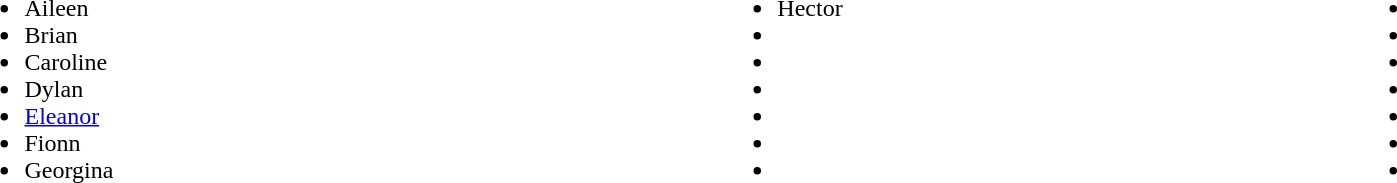<table style="width:90%;">
<tr>
<td><br><ul><li>Aileen</li><li>Brian</li><li>Caroline</li><li>Dylan</li><li><a href='#'>Eleanor</a></li><li>Fionn</li><li>Georgina</li></ul></td>
<td><br><ul><li>Hector</li><li></li><li></li><li></li><li></li><li></li><li></li></ul></td>
<td><br><ul><li></li><li></li><li></li><li></li><li></li><li></li><li></li></ul></td>
</tr>
</table>
